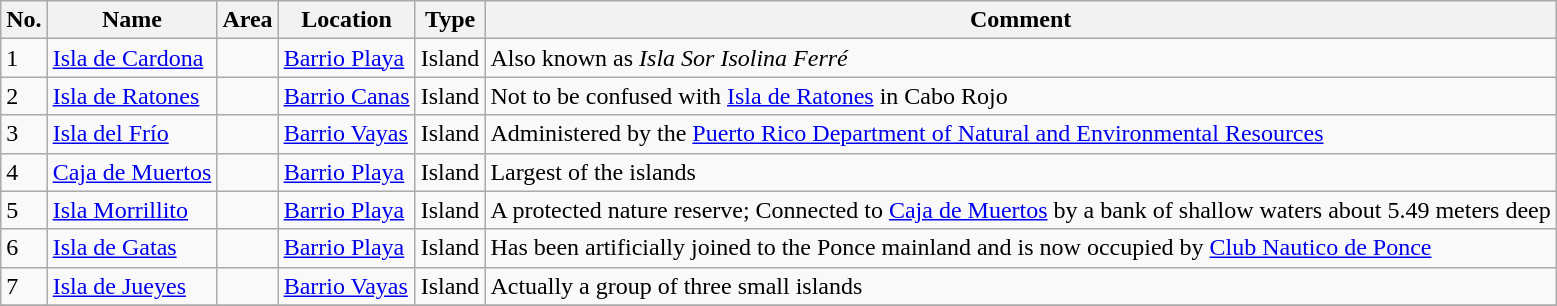<table class="wikitable sortable">
<tr>
<th>No.</th>
<th>Name</th>
<th>Area</th>
<th>Location</th>
<th>Type</th>
<th>Comment</th>
</tr>
<tr>
<td>1</td>
<td><a href='#'>Isla de Cardona</a></td>
<td></td>
<td><a href='#'>Barrio Playa</a></td>
<td>Island</td>
<td>Also known as <em>Isla Sor Isolina Ferré</em></td>
</tr>
<tr>
<td>2</td>
<td><a href='#'>Isla de Ratones</a></td>
<td></td>
<td><a href='#'>Barrio Canas</a></td>
<td>Island</td>
<td>Not to be confused with <a href='#'>Isla de Ratones</a> in Cabo Rojo</td>
</tr>
<tr>
<td>3</td>
<td><a href='#'>Isla del Frío</a></td>
<td></td>
<td><a href='#'>Barrio Vayas</a></td>
<td>Island</td>
<td>Administered by the <a href='#'>Puerto Rico Department of Natural and Environmental Resources</a></td>
</tr>
<tr>
<td>4</td>
<td><a href='#'>Caja de Muertos</a></td>
<td></td>
<td><a href='#'>Barrio Playa</a></td>
<td>Island</td>
<td>Largest of the islands</td>
</tr>
<tr>
<td>5</td>
<td><a href='#'>Isla Morrillito</a></td>
<td></td>
<td><a href='#'>Barrio Playa</a></td>
<td>Island</td>
<td>A protected nature reserve; Connected to <a href='#'>Caja de Muertos</a> by a bank of shallow waters about 5.49 meters deep</td>
</tr>
<tr>
<td>6</td>
<td><a href='#'>Isla de Gatas</a></td>
<td></td>
<td><a href='#'>Barrio Playa</a></td>
<td>Island</td>
<td>Has been artificially joined to the Ponce mainland and is now occupied by <a href='#'>Club Nautico de Ponce</a></td>
</tr>
<tr>
<td>7</td>
<td><a href='#'>Isla de Jueyes</a></td>
<td></td>
<td><a href='#'>Barrio Vayas</a></td>
<td>Island</td>
<td>Actually a group of three small islands</td>
</tr>
<tr>
</tr>
</table>
